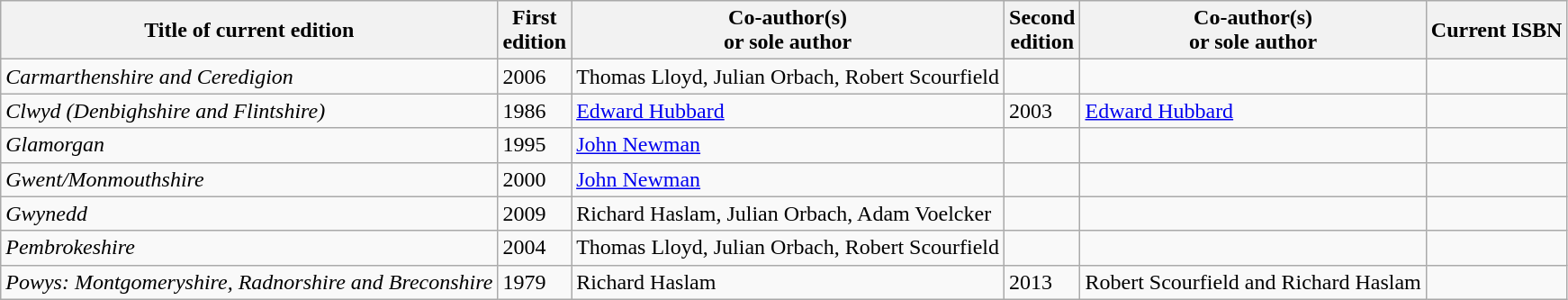<table class="wikitable sortable">
<tr>
<th>Title of current edition</th>
<th data-sort-type="isoDate">First<br> edition</th>
<th>Co-author(s)<br>or sole author</th>
<th>Second<br> edition</th>
<th>Co-author(s)<br>or sole author</th>
<th>Current ISBN</th>
</tr>
<tr>
<td><em>Carmarthenshire and Ceredigion</em></td>
<td>2006</td>
<td>Thomas Lloyd, Julian Orbach, Robert Scourfield</td>
<td></td>
<td></td>
<td></td>
</tr>
<tr>
<td><em>Clwyd (Denbighshire and Flintshire)</em></td>
<td>1986</td>
<td><a href='#'>Edward Hubbard</a></td>
<td>2003</td>
<td><a href='#'>Edward Hubbard</a></td>
<td></td>
</tr>
<tr>
<td><em>Glamorgan</em></td>
<td>1995</td>
<td><a href='#'>John Newman</a></td>
<td></td>
<td></td>
<td></td>
</tr>
<tr>
<td><em>Gwent/Monmouthshire</em></td>
<td>2000</td>
<td><a href='#'>John Newman</a></td>
<td></td>
<td></td>
<td></td>
</tr>
<tr>
<td><em>Gwynedd</em></td>
<td>2009</td>
<td>Richard Haslam, Julian Orbach, Adam Voelcker</td>
<td></td>
<td></td>
<td></td>
</tr>
<tr>
<td><em>Pembrokeshire</em></td>
<td>2004</td>
<td>Thomas Lloyd, Julian Orbach, Robert Scourfield</td>
<td></td>
<td></td>
<td></td>
</tr>
<tr>
<td><em>Powys: Montgomeryshire, Radnorshire and Breconshire</em></td>
<td>1979</td>
<td>Richard Haslam</td>
<td>2013</td>
<td>Robert Scourfield and Richard Haslam</td>
<td></td>
</tr>
</table>
